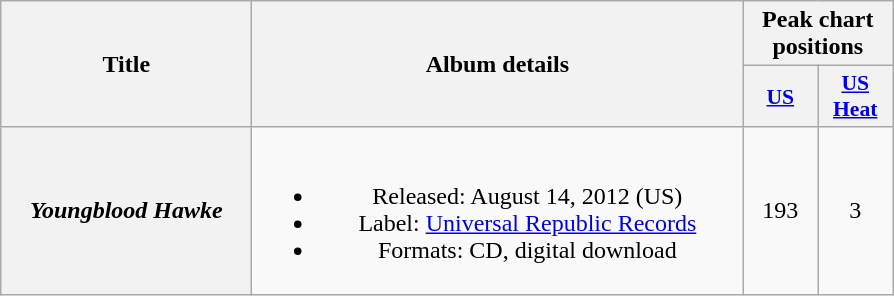<table class="wikitable plainrowheaders" style="text-align:center;">
<tr>
<th scope="col" rowspan="2" style="width:10em;">Title</th>
<th scope="col" rowspan="2" style="width:20em;">Album details</th>
<th scope="col" colspan="3">Peak chart positions</th>
</tr>
<tr>
<th scope="col" style="width:3em;font-size:90%;"><a href='#'>US</a><br></th>
<th scope="col" style="width:3em;font-size:90%;"><a href='#'>US Heat</a><br></th>
</tr>
<tr>
<th scope="row"><em>Youngblood Hawke</em></th>
<td><br><ul><li>Released: August 14, 2012 <span>(US)</span></li><li>Label: <a href='#'>Universal Republic Records</a></li><li>Formats: CD, digital download</li></ul></td>
<td>193</td>
<td>3</td>
</tr>
</table>
